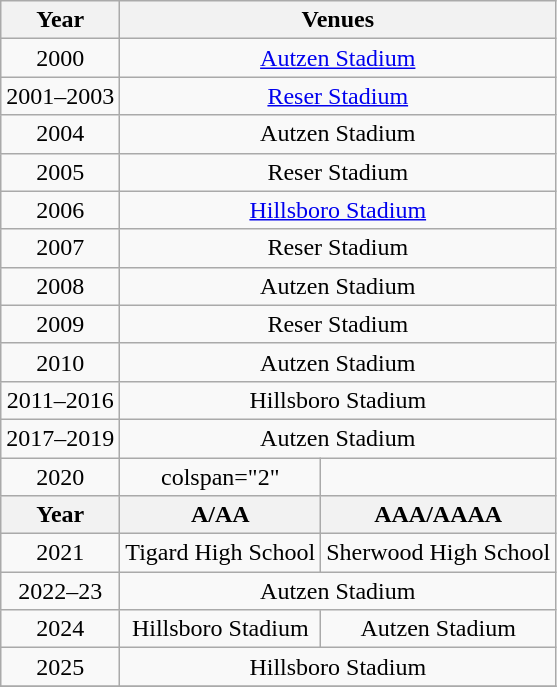<table class="wikitable" style="text-align: center;">
<tr>
<th>Year</th>
<th colspan="2">Venues</th>
</tr>
<tr>
<td>2000</td>
<td colspan="2"><a href='#'>Autzen Stadium</a></td>
</tr>
<tr>
<td>2001–2003</td>
<td colspan="2"><a href='#'>Reser Stadium</a></td>
</tr>
<tr>
<td>2004</td>
<td colspan="2">Autzen Stadium</td>
</tr>
<tr>
<td>2005</td>
<td colspan="2">Reser Stadium</td>
</tr>
<tr>
<td>2006</td>
<td colspan="2"><a href='#'>Hillsboro Stadium</a></td>
</tr>
<tr>
<td>2007</td>
<td colspan="2">Reser Stadium</td>
</tr>
<tr>
<td>2008</td>
<td colspan="2">Autzen Stadium</td>
</tr>
<tr>
<td>2009</td>
<td colspan="2">Reser Stadium</td>
</tr>
<tr>
<td>2010</td>
<td colspan="2">Autzen Stadium</td>
</tr>
<tr>
<td>2011–2016</td>
<td colspan="2">Hillsboro Stadium</td>
</tr>
<tr>
<td>2017–2019</td>
<td colspan="2">Autzen Stadium</td>
</tr>
<tr>
<td>2020</td>
<td>colspan="2" </td>
</tr>
<tr>
<th>Year</th>
<th>A/AA</th>
<th>AAA/AAAA</th>
</tr>
<tr>
<td>2021</td>
<td>Tigard High School</td>
<td>Sherwood High School</td>
</tr>
<tr>
<td>2022–23</td>
<td colspan="2">Autzen Stadium</td>
</tr>
<tr>
<td>2024</td>
<td>Hillsboro Stadium</td>
<td>Autzen Stadium</td>
</tr>
<tr>
<td>2025</td>
<td colspan="2">Hillsboro Stadium</td>
</tr>
<tr>
</tr>
</table>
